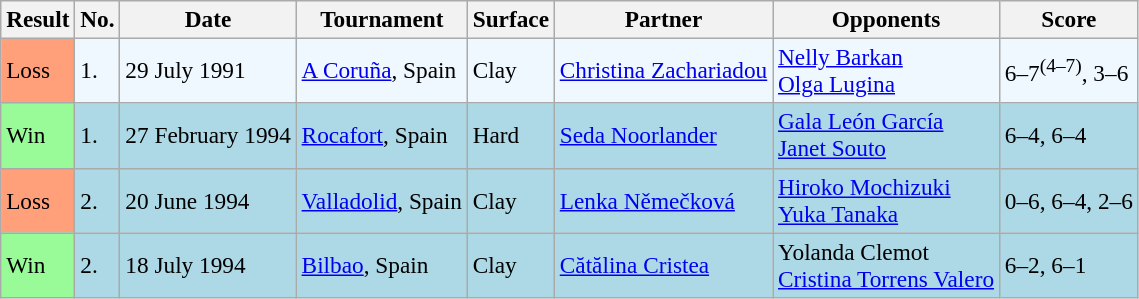<table class="sortable wikitable" style=font-size:97%>
<tr>
<th>Result</th>
<th>No.</th>
<th>Date</th>
<th>Tournament</th>
<th>Surface</th>
<th>Partner</th>
<th>Opponents</th>
<th>Score</th>
</tr>
<tr style="background:#f0f8ff;">
<td style="background:#ffa07a;">Loss</td>
<td>1.</td>
<td>29 July 1991</td>
<td><a href='#'>A Coruña</a>, Spain</td>
<td>Clay</td>
<td> <a href='#'>Christina Zachariadou</a></td>
<td> <a href='#'>Nelly Barkan</a> <br>  <a href='#'>Olga Lugina</a></td>
<td>6–7<sup>(4–7)</sup>, 3–6</td>
</tr>
<tr style="background:lightblue;">
<td style="background:#98fb98;">Win</td>
<td>1.</td>
<td>27 February 1994</td>
<td><a href='#'>Rocafort</a>, Spain</td>
<td>Hard</td>
<td> <a href='#'>Seda Noorlander</a></td>
<td> <a href='#'>Gala León García</a> <br>  <a href='#'>Janet Souto</a></td>
<td>6–4, 6–4</td>
</tr>
<tr style="background:lightblue;">
<td style="background:#ffa07a;">Loss</td>
<td>2.</td>
<td>20 June 1994</td>
<td><a href='#'>Valladolid</a>, Spain</td>
<td>Clay</td>
<td> <a href='#'>Lenka Němečková</a></td>
<td> <a href='#'>Hiroko Mochizuki</a> <br>  <a href='#'>Yuka Tanaka</a></td>
<td>0–6, 6–4, 2–6</td>
</tr>
<tr bgcolor="lightblue">
<td style="background:#98fb98;">Win</td>
<td>2.</td>
<td>18 July 1994</td>
<td><a href='#'>Bilbao</a>, Spain</td>
<td>Clay</td>
<td> <a href='#'>Cătălina Cristea</a></td>
<td> Yolanda Clemot <br> <a href='#'>Cristina Torrens Valero</a></td>
<td>6–2, 6–1</td>
</tr>
</table>
